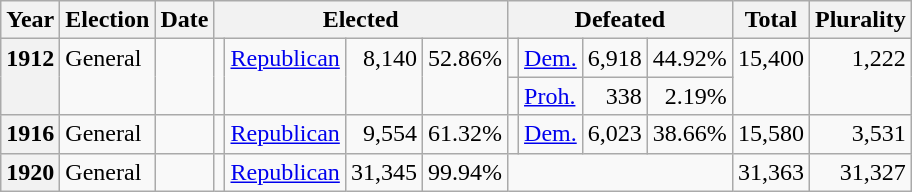<table class=wikitable>
<tr>
<th>Year</th>
<th>Election</th>
<th>Date</th>
<th ! colspan="4">Elected</th>
<th ! colspan="4">Defeated</th>
<th>Total</th>
<th>Plurality</th>
</tr>
<tr>
<th rowspan="2" valign="top">1912</th>
<td rowspan="2" valign="top">General</td>
<td rowspan="2" valign="top"></td>
<td rowspan="2" valign="top"></td>
<td rowspan="2" valign="top" ><a href='#'>Republican</a></td>
<td rowspan="2" valign="top" align="right">8,140</td>
<td rowspan="2" valign="top" align="right">52.86%</td>
<td valign="top"></td>
<td valign="top" ><a href='#'>Dem.</a></td>
<td valign="top" align="right">6,918</td>
<td valign="top" align="right">44.92%</td>
<td rowspan="2" valign="top" align="right">15,400</td>
<td rowspan="2" valign="top" align="right">1,222</td>
</tr>
<tr>
<td valign="top"></td>
<td valign="top" ><a href='#'>Proh.</a></td>
<td valign="top" align="right">338</td>
<td valign="top" align="right">2.19%</td>
</tr>
<tr>
<th valign="top">1916</th>
<td valign="top">General</td>
<td valign="top"></td>
<td valign="top"></td>
<td valign="top" ><a href='#'>Republican</a></td>
<td valign="top" align="right">9,554</td>
<td valign="top" align="right">61.32%</td>
<td valign="top"></td>
<td valign="top" ><a href='#'>Dem.</a></td>
<td valign="top" align="right">6,023</td>
<td valign="top" align="right">38.66%</td>
<td valign="top" align="right">15,580</td>
<td valign="top" align="right">3,531</td>
</tr>
<tr>
<th valign="top">1920</th>
<td valign="top">General</td>
<td valign="top"></td>
<td valign="top"></td>
<td valign="top" ><a href='#'>Republican</a></td>
<td valign="top" align="right">31,345</td>
<td valign="top" align="right">99.94%</td>
<td valign="top" colspan="4"></td>
<td valign="top" align="right">31,363</td>
<td valign="top" align="right">31,327</td>
</tr>
</table>
